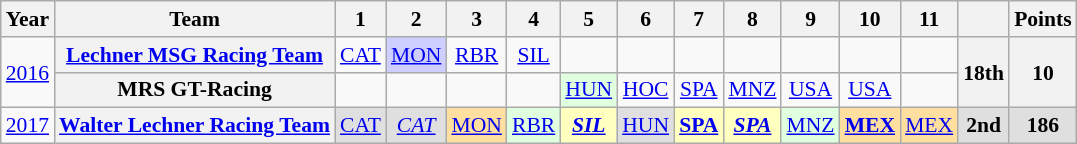<table class="wikitable" style="text-align:center; font-size:90%">
<tr>
<th>Year</th>
<th>Team</th>
<th>1</th>
<th>2</th>
<th>3</th>
<th>4</th>
<th>5</th>
<th>6</th>
<th>7</th>
<th>8</th>
<th>9</th>
<th>10</th>
<th>11</th>
<th></th>
<th>Points</th>
</tr>
<tr>
<td rowspan=2><a href='#'>2016</a></td>
<th><a href='#'>Lechner MSG Racing Team</a></th>
<td><a href='#'>CAT</a></td>
<td style="background:#CFCFFF;"><a href='#'>MON</a><br></td>
<td><a href='#'>RBR</a></td>
<td><a href='#'>SIL</a></td>
<td></td>
<td></td>
<td></td>
<td></td>
<td></td>
<td></td>
<td></td>
<th rowspan=2>18th</th>
<th rowspan=2>10</th>
</tr>
<tr>
<th>MRS GT-Racing</th>
<td></td>
<td></td>
<td></td>
<td></td>
<td style="background:#DFFFDF;"><a href='#'>HUN</a><br></td>
<td><a href='#'>HOC</a></td>
<td><a href='#'>SPA</a></td>
<td><a href='#'>MNZ</a></td>
<td><a href='#'>USA</a></td>
<td><a href='#'>USA</a></td>
<td></td>
</tr>
<tr>
<td><a href='#'>2017</a></td>
<th><a href='#'>Walter Lechner Racing Team</a></th>
<td style="background:#DFDFDF;"><a href='#'>CAT</a><br></td>
<td style="background:#DFDFDF;"><em><a href='#'>CAT</a></em><br></td>
<td style="background:#FFDF9F;"><a href='#'>MON</a><br></td>
<td style="background:#DFFFDF;"><a href='#'>RBR</a><br></td>
<td style="background:#FFFFBF;"><strong><em><a href='#'>SIL</a></em></strong><br></td>
<td style="background:#DFDFDF;"><a href='#'>HUN</a><br></td>
<td style="background:#FFFFBF;"><strong><a href='#'>SPA</a></strong><br></td>
<td style="background:#FFFFBF;"><strong><em><a href='#'>SPA</a></em></strong><br></td>
<td style="background:#DFFFDF;"><a href='#'>MNZ</a><br></td>
<td style="background:#FFDF9F;"><strong><a href='#'>MEX</a></strong><br></td>
<td style="background:#FFDF9F;"><a href='#'>MEX</a><br></td>
<th style="background:#DFDFDF;">2nd</th>
<th style="background:#DFDFDF;">186</th>
</tr>
</table>
